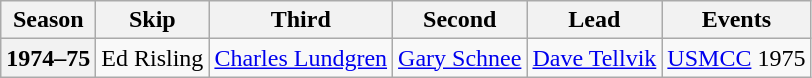<table class="wikitable">
<tr>
<th scope="col">Season</th>
<th scope="col">Skip</th>
<th scope="col">Third</th>
<th scope="col">Second</th>
<th scope="col">Lead</th>
<th scope="col">Events</th>
</tr>
<tr>
<th scope="row">1974–75</th>
<td>Ed Risling</td>
<td><a href='#'>Charles Lundgren</a></td>
<td><a href='#'>Gary Schnee</a></td>
<td><a href='#'>Dave Tellvik</a></td>
<td><a href='#'>USMCC</a> 1975 <br> </td>
</tr>
</table>
